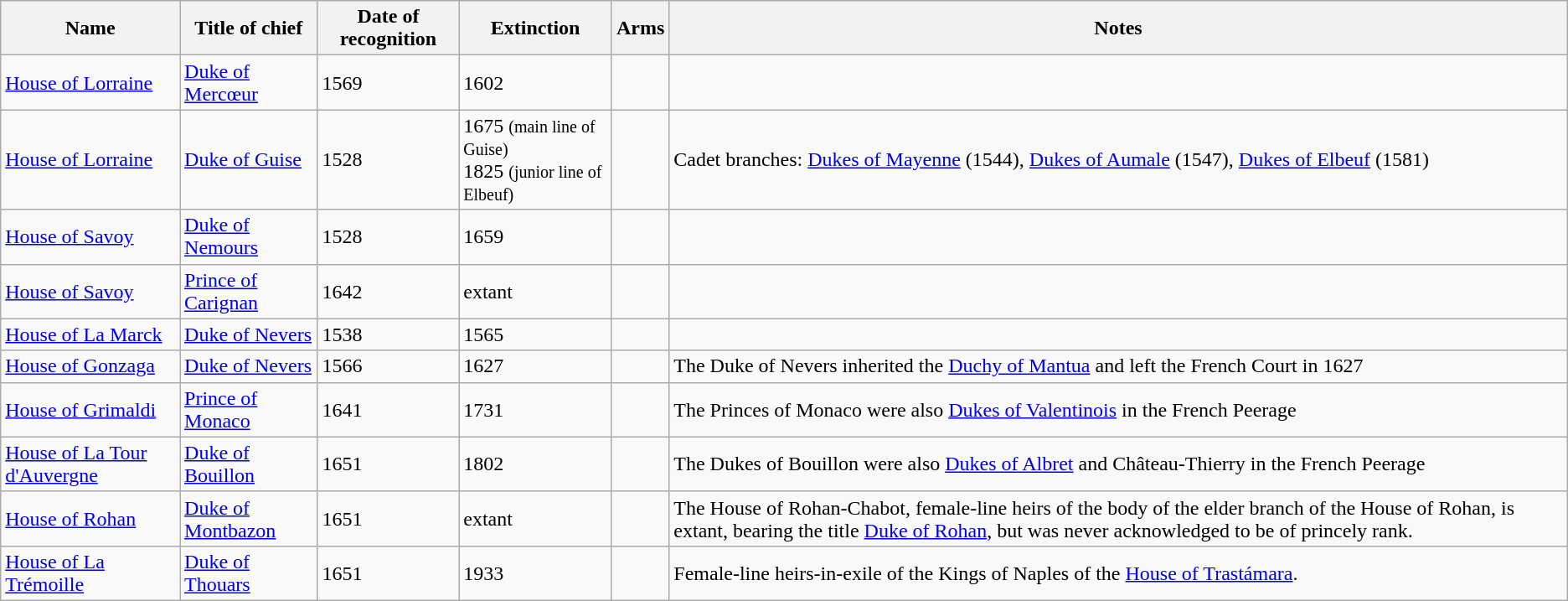<table class="wikitable sortable">
<tr>
<th>Name</th>
<th>Title of chief</th>
<th>Date of recognition</th>
<th>Extinction</th>
<th>Arms</th>
<th>Notes</th>
</tr>
<tr>
<td><a href='#'>House of Lorraine</a></td>
<td><a href='#'>Duke of Mercœur</a></td>
<td>1569</td>
<td>1602</td>
<td></td>
<td></td>
</tr>
<tr>
<td><a href='#'>House of Lorraine</a></td>
<td><a href='#'>Duke of Guise</a></td>
<td>1528</td>
<td>1675 <small>(main line of Guise)</small><br>1825 <small>(junior line of Elbeuf)</small></td>
<td></td>
<td>Cadet branches:  <a href='#'>Dukes of Mayenne</a> (1544), <a href='#'>Dukes of Aumale</a> (1547), <a href='#'>Dukes of Elbeuf</a> (1581)</td>
</tr>
<tr>
<td><a href='#'>House of Savoy</a></td>
<td><a href='#'>Duke of Nemours</a></td>
<td>1528</td>
<td>1659</td>
<td></td>
<td></td>
</tr>
<tr>
<td><a href='#'>House of Savoy</a></td>
<td><a href='#'>Prince of Carignan</a></td>
<td>1642</td>
<td>extant</td>
<td></td>
<td></td>
</tr>
<tr>
<td><a href='#'>House of La Marck</a></td>
<td><a href='#'>Duke of Nevers</a></td>
<td>1538</td>
<td>1565</td>
<td></td>
<td></td>
</tr>
<tr>
<td><a href='#'>House of Gonzaga</a></td>
<td><a href='#'>Duke of Nevers</a></td>
<td>1566</td>
<td>1627</td>
<td></td>
<td>The Duke of Nevers inherited the <a href='#'>Duchy of Mantua</a> and left the French Court in 1627</td>
</tr>
<tr>
<td><a href='#'>House of Grimaldi</a></td>
<td><a href='#'>Prince of Monaco</a></td>
<td>1641</td>
<td>1731</td>
<td></td>
<td>The Princes of Monaco were also <a href='#'>Dukes of Valentinois</a> in the French Peerage</td>
</tr>
<tr>
<td><a href='#'>House of La Tour d'Auvergne</a></td>
<td><a href='#'>Duke of Bouillon</a></td>
<td>1651</td>
<td>1802</td>
<td></td>
<td>The Dukes of Bouillon were also <a href='#'>Dukes of Albret</a> and Château-Thierry in the French Peerage</td>
</tr>
<tr>
<td><a href='#'>House of Rohan</a></td>
<td><a href='#'>Duke of Montbazon</a></td>
<td>1651</td>
<td>extant</td>
<td></td>
<td>The House of Rohan-Chabot, female-line heirs of the body of the elder branch of the House of Rohan, is extant, bearing the title <a href='#'>Duke of Rohan</a>, but was never acknowledged to be of princely rank.</td>
</tr>
<tr>
<td><a href='#'>House of La Trémoille</a></td>
<td><a href='#'>Duke of Thouars</a></td>
<td>1651</td>
<td>1933</td>
<td></td>
<td>Female-line heirs-in-exile of the Kings of Naples of the <a href='#'>House of Trastámara</a>.</td>
</tr>
</table>
